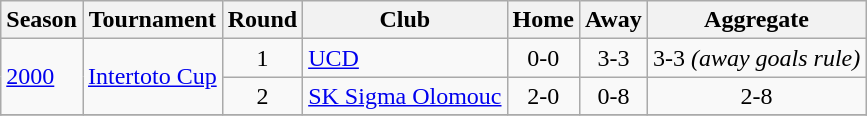<table class="wikitable">
<tr>
<th>Season</th>
<th>Tournament</th>
<th>Round</th>
<th>Club</th>
<th>Home</th>
<th>Away</th>
<th>Aggregate</th>
</tr>
<tr>
<td rowspan=2><a href='#'>2000</a></td>
<td rowspan=2><a href='#'>Intertoto Cup</a></td>
<td align=center>1</td>
<td> <a href='#'>UCD</a></td>
<td align=center>0-0</td>
<td align=center>3-3</td>
<td align=center>3-3 <em>(away goals rule)</em></td>
</tr>
<tr>
<td align=center>2</td>
<td> <a href='#'>SK Sigma Olomouc</a></td>
<td align=center>2-0</td>
<td align=center>0-8</td>
<td align=center>2-8</td>
</tr>
<tr>
</tr>
</table>
